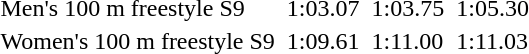<table>
<tr>
<td>Men's 100 m freestyle S9<br></td>
<td></td>
<td>1:03.07</td>
<td></td>
<td>1:03.75</td>
<td></td>
<td>1:05.30</td>
</tr>
<tr>
<td>Women's 100 m freestyle S9<br></td>
<td></td>
<td>1:09.61</td>
<td></td>
<td>1:11.00</td>
<td></td>
<td>1:11.03</td>
</tr>
</table>
